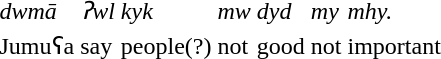<table>
<tr>
<td><em>dwmā</em></td>
<td><em>ʔwl</em></td>
<td><em>kyk</em></td>
<td><em>mw</em></td>
<td><em>dyd</em></td>
<td><em>my</em></td>
<td><em>mhy.</em></td>
</tr>
<tr>
<td>Jumuʕa</td>
<td>say</td>
<td>people(?)</td>
<td>not</td>
<td>good</td>
<td>not</td>
<td>important</td>
</tr>
</table>
